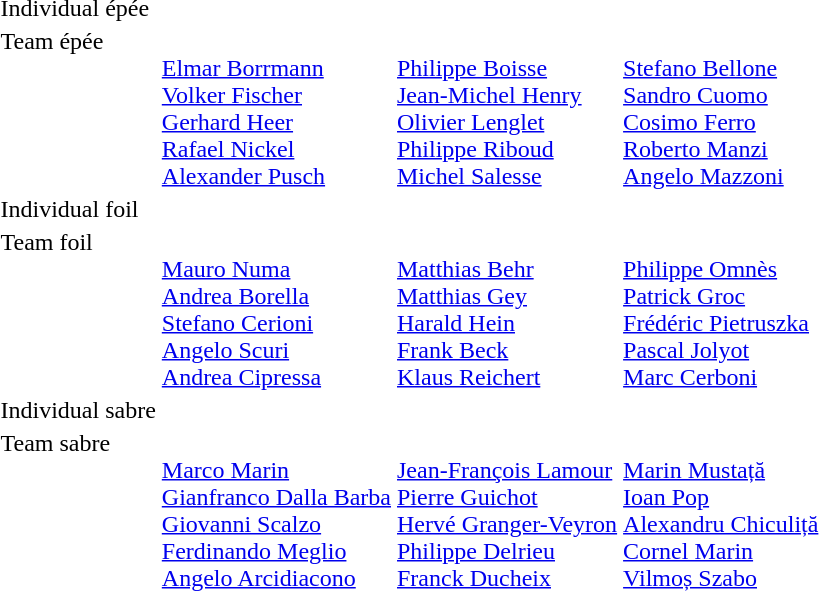<table>
<tr>
<td>Individual épée<br></td>
<td></td>
<td></td>
<td></td>
</tr>
<tr valign="top">
<td>Team épée<br></td>
<td><br><a href='#'>Elmar Borrmann</a><br><a href='#'>Volker Fischer</a><br><a href='#'>Gerhard Heer</a><br><a href='#'>Rafael Nickel</a><br><a href='#'>Alexander Pusch</a></td>
<td><br><a href='#'>Philippe Boisse</a><br><a href='#'>Jean-Michel Henry</a><br><a href='#'>Olivier Lenglet</a><br><a href='#'>Philippe Riboud</a><br><a href='#'>Michel Salesse</a></td>
<td><br><a href='#'>Stefano Bellone</a><br><a href='#'>Sandro Cuomo</a><br><a href='#'>Cosimo Ferro</a><br><a href='#'>Roberto Manzi</a><br><a href='#'>Angelo Mazzoni</a></td>
</tr>
<tr>
<td>Individual foil<br></td>
<td></td>
<td></td>
<td></td>
</tr>
<tr valign="top">
<td>Team foil<br></td>
<td valign=top><br><a href='#'>Mauro Numa</a><br><a href='#'>Andrea Borella</a><br><a href='#'>Stefano Cerioni</a><br><a href='#'>Angelo Scuri</a><br><a href='#'>Andrea Cipressa</a></td>
<td valign=top><br><a href='#'>Matthias Behr</a><br><a href='#'>Matthias Gey</a><br><a href='#'>Harald Hein</a><br><a href='#'>Frank Beck</a><br><a href='#'>Klaus Reichert</a></td>
<td valign=top><br><a href='#'>Philippe Omnès</a><br><a href='#'>Patrick Groc</a><br><a href='#'>Frédéric Pietruszka</a><br><a href='#'>Pascal Jolyot</a><br><a href='#'>Marc Cerboni</a></td>
</tr>
<tr>
<td>Individual sabre<br></td>
<td></td>
<td></td>
<td></td>
</tr>
<tr valign="top">
<td>Team sabre<br></td>
<td><br><a href='#'>Marco Marin</a><br><a href='#'>Gianfranco Dalla Barba</a><br><a href='#'>Giovanni Scalzo</a><br><a href='#'>Ferdinando Meglio</a><br><a href='#'>Angelo Arcidiacono</a></td>
<td><br><a href='#'>Jean-François Lamour</a><br><a href='#'>Pierre Guichot</a><br><a href='#'>Hervé Granger-Veyron</a><br><a href='#'>Philippe Delrieu</a><br><a href='#'>Franck Ducheix</a></td>
<td><br><a href='#'>Marin Mustață</a><br><a href='#'>Ioan Pop</a><br><a href='#'>Alexandru Chiculiță</a><br><a href='#'>Cornel Marin</a><br><a href='#'>Vilmoș Szabo</a></td>
</tr>
<tr>
</tr>
</table>
